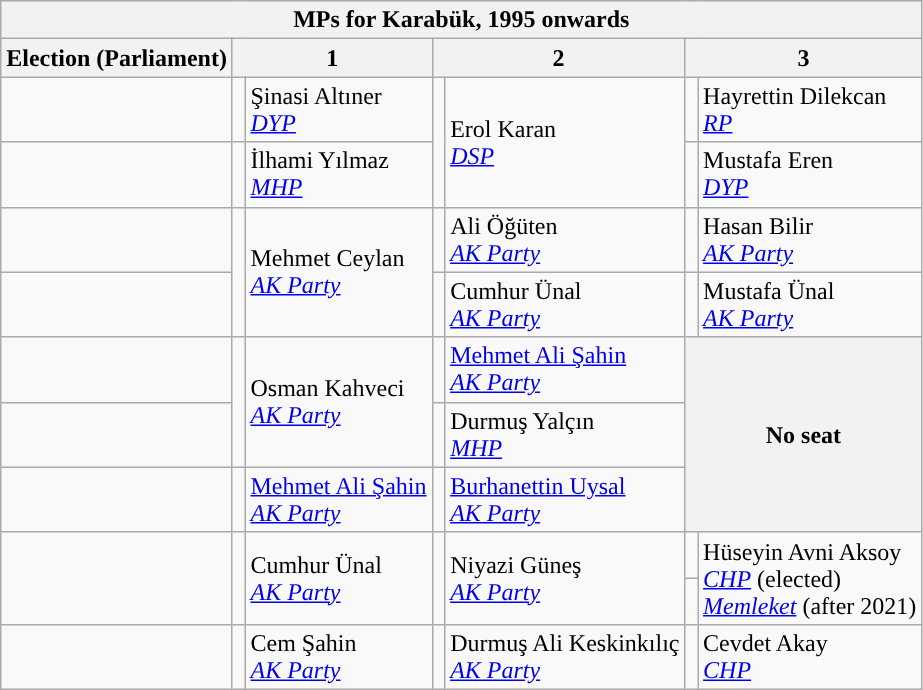<table class="wikitable">
<tr>
<th colspan = 7>MPs for Karabük, 1995 onwards</th>
</tr>
<tr>
<th>Election (Parliament)</th>
<th colspan = 2>1</th>
<th colspan = 2>2</th>
<th colspan = 2>3</th>
</tr>
<tr>
<td></td>
<td width=1px style="background-color: "></td>
<td>Şinasi Altıner<br><em><a href='#'>DYP</a></em></td>
<td rowspan=2 width=1px style="background-color: "></td>
<td rowspan = 2>Erol Karan<br><em><a href='#'>DSP</a></em></td>
<td width=1px style="background-color: "></td>
<td>Hayrettin Dilekcan<br><em><a href='#'>RP</a></em></td>
</tr>
<tr>
<td></td>
<td width=1px style="background-color: "></td>
<td>İlhami Yılmaz<br><em><a href='#'>MHP</a></em></td>
<td width=1px style="background-color: "></td>
<td>Mustafa Eren<br><em><a href='#'>DYP</a></em></td>
</tr>
<tr>
<td></td>
<td rowspan=2 width=1px style="background-color: "></td>
<td rowspan = 2>Mehmet Ceylan<br><em><a href='#'>AK Party</a></em></td>
<td width=1px style="background-color: "></td>
<td>Ali Öğüten<br><em><a href='#'>AK Party</a></em></td>
<td width=1px style="background-color: "></td>
<td>Hasan Bilir<br><em><a href='#'>AK Party</a></em></td>
</tr>
<tr>
<td></td>
<td width=1px style="background-color: "></td>
<td>Cumhur Ünal<br><em><a href='#'>AK Party</a></em></td>
<td width=1px style="background-color: "></td>
<td>Mustafa Ünal<br><em><a href='#'>AK Party</a></em></td>
</tr>
<tr>
<td></td>
<td rowspan=2 width=1px style="background-color: "></td>
<td rowspan = 2>Osman Kahveci<br><em><a href='#'>AK Party</a></em></td>
<td width=1px style="background-color: "></td>
<td><a href='#'>Mehmet Ali Şahin</a><br><em><a href='#'>AK Party</a></em></td>
<th rowspan = 3 colspan = 2>No seat</th>
</tr>
<tr>
<td></td>
<td width=1px style="background-color: "></td>
<td>Durmuş Yalçın<br><em><a href='#'>MHP</a></em></td>
</tr>
<tr>
<td></td>
<td width=1px style="background-color: "></td>
<td><a href='#'>Mehmet Ali Şahin</a><br><em><a href='#'>AK Party</a></em></td>
<td width=1px style="background-color: "></td>
<td><a href='#'>Burhanettin Uysal</a><br><em><a href='#'>AK Party</a></em></td>
</tr>
<tr>
<td rowspan="2"></td>
<td rowspan="2" width=1px style="background-color: "></td>
<td rowspan="2">Cumhur Ünal<br><em><a href='#'>AK Party</a></em></td>
<td rowspan="2" width=1px style="background-color: "></td>
<td rowspan="2">Niyazi Güneş<br><em><a href='#'>AK Party</a></em></td>
<td width=1px style="background-color: "></td>
<td rowspan="2">Hüseyin Avni Aksoy<br><em><a href='#'>CHP</a></em> (elected)<br><em><a href='#'>Memleket</a></em> (after 2021)</td>
</tr>
<tr>
<td width=1px style="background-color: "></td>
</tr>
<tr>
<td></td>
<td width=1px style="background-color: "></td>
<td>Cem Şahin<br><em><a href='#'>AK Party</a></em></td>
<td width=1px style="background-color: "></td>
<td>Durmuş Ali Keskinkılıç<br><em><a href='#'>AK Party</a></em></td>
<td width=1px style="background-color: "></td>
<td>Cevdet Akay <br><em><a href='#'>CHP</a></em></td>
</tr>
</table>
